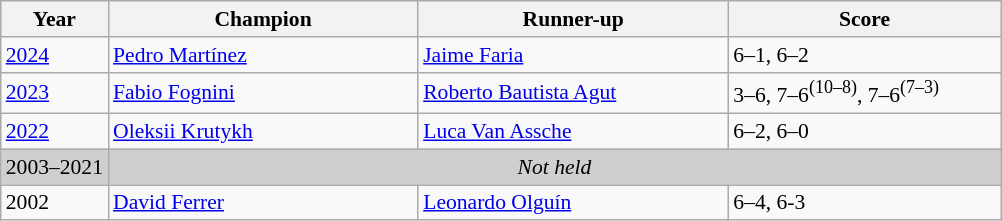<table class="wikitable" style="font-size:90%">
<tr>
<th>Year</th>
<th style="width:200px;">Champion</th>
<th style="width:200px;">Runner-up</th>
<th style="width:175px;">Score</th>
</tr>
<tr>
<td><a href='#'>2024</a></td>
<td> <a href='#'>Pedro Martínez</a></td>
<td> <a href='#'>Jaime Faria</a></td>
<td>6–1, 6–2</td>
</tr>
<tr>
<td><a href='#'>2023</a></td>
<td> <a href='#'>Fabio Fognini</a></td>
<td> <a href='#'>Roberto Bautista Agut</a></td>
<td>3–6, 7–6<sup>(10–8)</sup>, 7–6<sup>(7–3)</sup></td>
</tr>
<tr>
<td><a href='#'>2022</a></td>
<td> <a href='#'>Oleksii Krutykh</a></td>
<td> <a href='#'>Luca Van Assche</a></td>
<td>6–2, 6–0</td>
</tr>
<tr>
<td style="background:#cfcfcf">2003–2021</td>
<td colspan=3 align=center style="background:#cfcfcf"><em>Not held</em></td>
</tr>
<tr>
<td>2002</td>
<td> <a href='#'>David Ferrer</a></td>
<td> <a href='#'>Leonardo Olguín</a></td>
<td>6–4, 6-3</td>
</tr>
</table>
